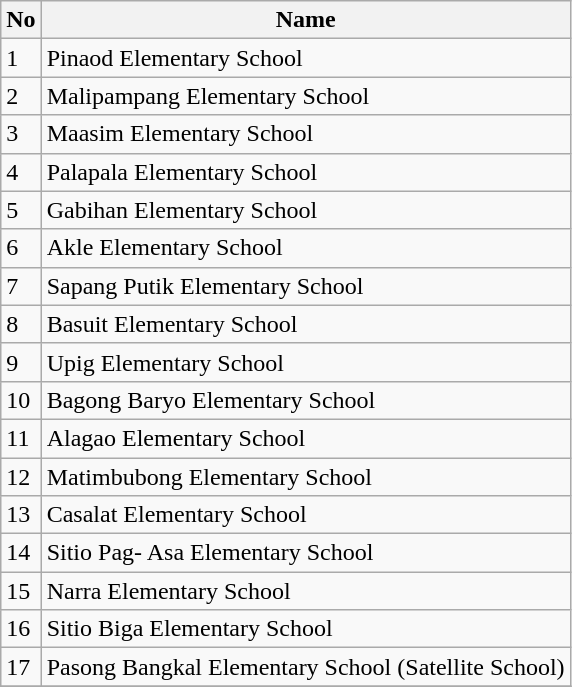<table class="wikitable sortable" style:"text-align: center">
<tr>
<th>No</th>
<th>Name</th>
</tr>
<tr>
<td>1</td>
<td align=left>Pinaod Elementary School</td>
</tr>
<tr>
<td>2</td>
<td align=left>Malipampang Elementary School</td>
</tr>
<tr>
<td>3</td>
<td align=left>Maasim Elementary School</td>
</tr>
<tr>
<td>4</td>
<td align=left>Palapala Elementary School</td>
</tr>
<tr>
<td>5</td>
<td align=left>Gabihan Elementary School</td>
</tr>
<tr>
<td>6</td>
<td align=left>Akle Elementary School</td>
</tr>
<tr>
<td>7</td>
<td align=left>Sapang Putik Elementary School</td>
</tr>
<tr>
<td>8</td>
<td align=left>Basuit Elementary School</td>
</tr>
<tr>
<td>9</td>
<td align=left>Upig Elementary School</td>
</tr>
<tr>
<td>10</td>
<td align=left>Bagong Baryo Elementary School</td>
</tr>
<tr>
<td>11</td>
<td align=left>Alagao Elementary School</td>
</tr>
<tr>
<td>12</td>
<td align=left>Matimbubong Elementary School</td>
</tr>
<tr>
<td>13</td>
<td align=left>Casalat Elementary School</td>
</tr>
<tr>
<td>14</td>
<td align=left>Sitio Pag- Asa Elementary School</td>
</tr>
<tr>
<td>15</td>
<td align=left>Narra Elementary School</td>
</tr>
<tr>
<td>16</td>
<td align=left>Sitio Biga Elementary School</td>
</tr>
<tr>
<td>17</td>
<td align=left>Pasong Bangkal Elementary School (Satellite School)</td>
</tr>
<tr>
</tr>
</table>
